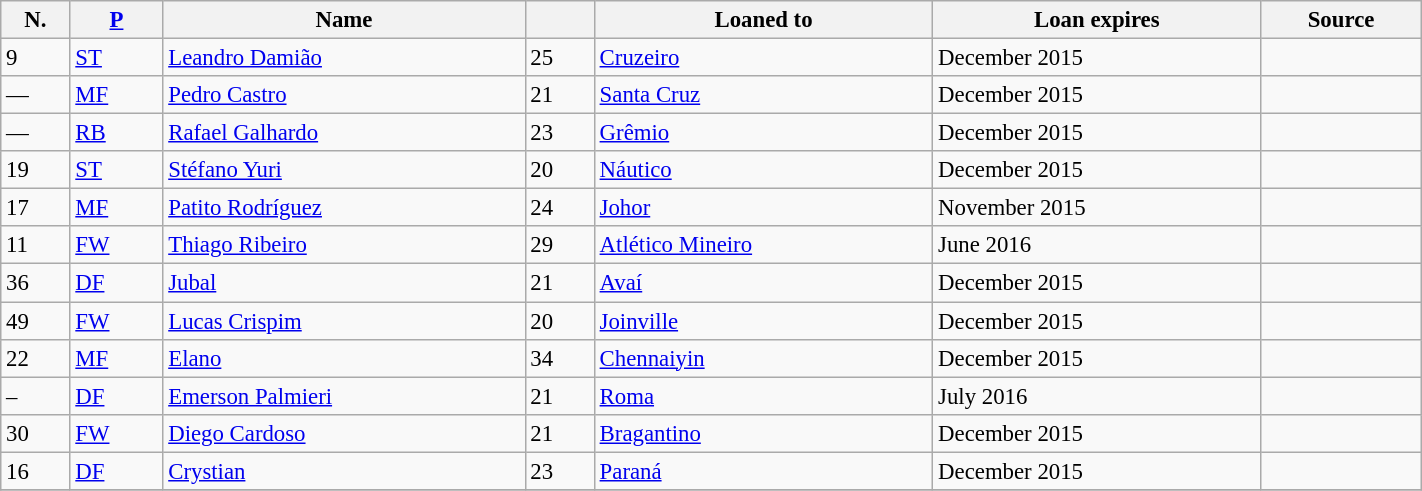<table class="wikitable sortable" style="width:75%; text-align:center; font-size:95%; text-align:left">
<tr>
<th>N.</th>
<th><a href='#'>P</a></th>
<th>Name</th>
<th></th>
<th>Loaned to</th>
<th>Loan expires</th>
<th>Source</th>
</tr>
<tr>
<td>9</td>
<td><a href='#'>ST</a></td>
<td style="text-align:left;"> <a href='#'>Leandro Damião</a></td>
<td>25</td>
<td style="text-align:left;"><a href='#'>Cruzeiro</a></td>
<td>December 2015</td>
<td></td>
</tr>
<tr>
<td>—</td>
<td><a href='#'>MF</a></td>
<td style="text-align:left;"> <a href='#'>Pedro Castro</a></td>
<td>21</td>
<td style="text-align:left;"><a href='#'>Santa Cruz</a></td>
<td>December 2015</td>
<td></td>
</tr>
<tr>
<td>—</td>
<td><a href='#'>RB</a></td>
<td style="text-align:left;"> <a href='#'>Rafael Galhardo</a></td>
<td>23</td>
<td style="text-align:left;"><a href='#'>Grêmio</a></td>
<td>December 2015</td>
<td></td>
</tr>
<tr>
<td>19</td>
<td><a href='#'>ST</a></td>
<td style="text-align:left;"> <a href='#'>Stéfano Yuri</a></td>
<td>20</td>
<td style="text-align:left;"><a href='#'>Náutico</a></td>
<td>December 2015</td>
<td></td>
</tr>
<tr>
<td>17</td>
<td><a href='#'>MF</a></td>
<td style="text-align:left;"> <a href='#'>Patito Rodríguez</a></td>
<td>24</td>
<td style="text-align:left;"><a href='#'>Johor</a> </td>
<td>November 2015</td>
<td> </td>
</tr>
<tr>
<td>11</td>
<td><a href='#'>FW</a></td>
<td style="text-align:left;"> <a href='#'>Thiago Ribeiro</a></td>
<td>29</td>
<td style="text-align:left;"><a href='#'>Atlético Mineiro</a></td>
<td>June 2016</td>
<td></td>
</tr>
<tr>
<td>36</td>
<td><a href='#'>DF</a></td>
<td style="text-align:left;"> <a href='#'>Jubal</a></td>
<td>21</td>
<td style="text-align:left;"><a href='#'>Avaí</a></td>
<td>December 2015</td>
<td></td>
</tr>
<tr>
<td>49</td>
<td><a href='#'>FW</a></td>
<td style="text-align:left;"> <a href='#'>Lucas Crispim</a></td>
<td>20</td>
<td style="text-align:left;"><a href='#'>Joinville</a></td>
<td>December 2015</td>
<td></td>
</tr>
<tr>
<td>22</td>
<td><a href='#'>MF</a></td>
<td style="text-align:left;"> <a href='#'>Elano</a></td>
<td>34</td>
<td style="text-align:left;"><a href='#'>Chennaiyin</a> </td>
<td>December 2015</td>
<td></td>
</tr>
<tr>
<td>–</td>
<td><a href='#'>DF</a></td>
<td style="text-align:left;"> <a href='#'>Emerson Palmieri</a></td>
<td>21</td>
<td style="text-align:left;"><a href='#'>Roma</a> </td>
<td>July 2016</td>
<td> </td>
</tr>
<tr>
<td>30</td>
<td><a href='#'>FW</a></td>
<td style="text-align:left;"> <a href='#'>Diego Cardoso</a></td>
<td>21</td>
<td style="text-align:left;"><a href='#'>Bragantino</a></td>
<td>December 2015</td>
<td></td>
</tr>
<tr>
<td>16</td>
<td><a href='#'>DF</a></td>
<td style="text-align:left;"> <a href='#'>Crystian</a></td>
<td>23</td>
<td style="text-align:left;"><a href='#'>Paraná</a></td>
<td>December 2015</td>
<td></td>
</tr>
<tr>
</tr>
</table>
